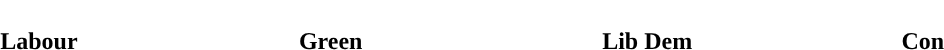<table style="width:60%; text-align:center;">
<tr style="color:white;">
<td style="background:"><strong>16</strong></td>
<td style="background:"><strong>14</strong></td>
<td style="background:"><strong>5</strong></td>
<td style="background:"><strong>4</strong></td>
</tr>
<tr>
<td><span><strong>Labour</strong></span></td>
<td><span><strong>Green</strong></span></td>
<td><span><strong>Lib Dem</strong></span></td>
<td><span><strong>Con</strong></span></td>
</tr>
</table>
